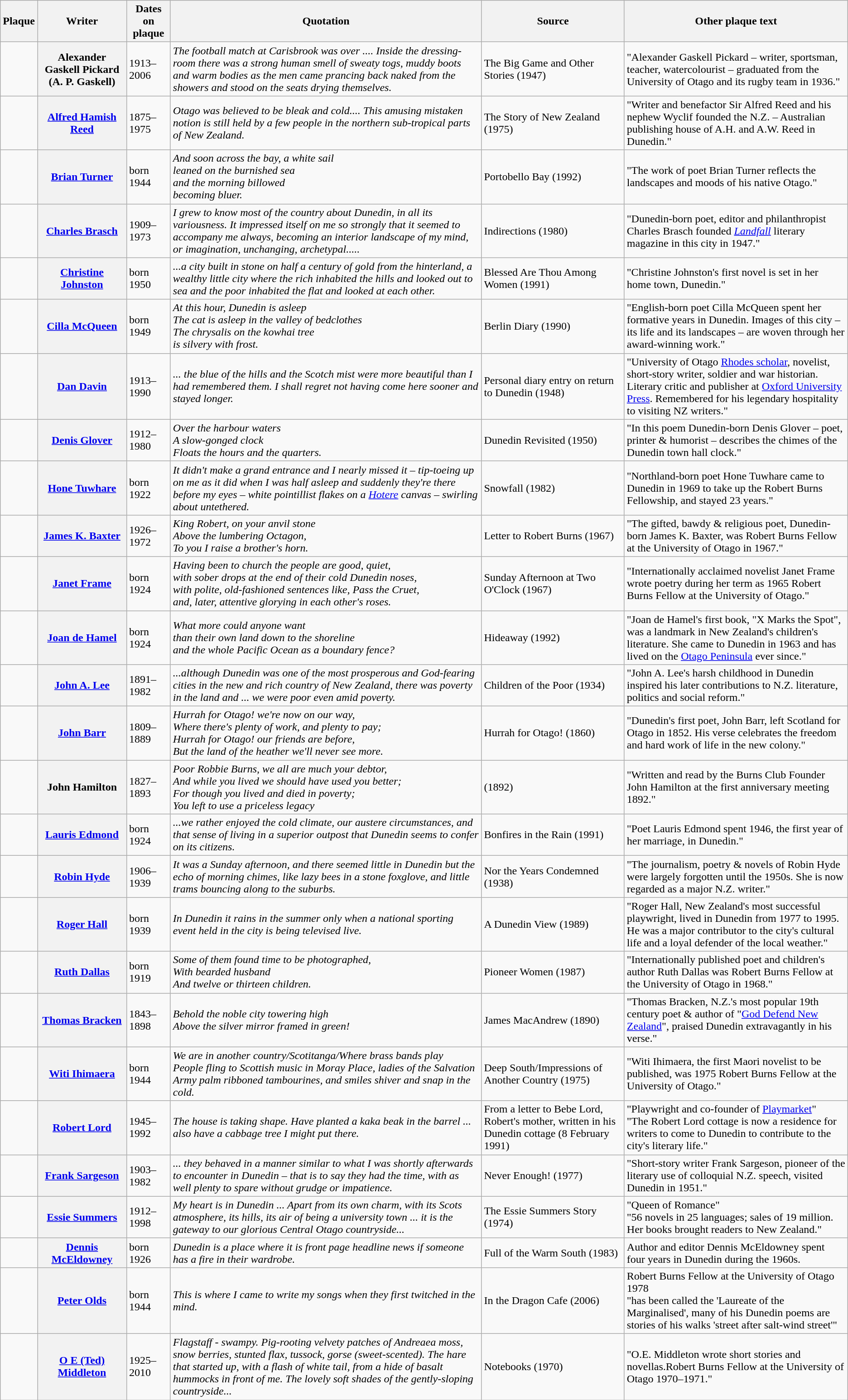<table class="wikitable sortable">
<tr>
<th>Plaque</th>
<th>Writer</th>
<th>Dates on plaque</th>
<th>Quotation</th>
<th>Source</th>
<th>Other plaque text</th>
</tr>
<tr>
<td></td>
<th data-sort-value="Gaskell">Alexander Gaskell Pickard (A. P. Gaskell)</th>
<td>1913–2006</td>
<td><em>The football match at Carisbrook was over .... Inside the dressing-room there was a strong human smell of sweaty togs, muddy boots and warm bodies as the men came prancing back naked from the showers and stood on the seats drying themselves.</em></td>
<td>The Big Game and Other Stories (1947)</td>
<td>"Alexander Gaskell Pickard – writer, sportsman, teacher, watercolourist – graduated from the University of Otago and its rugby team in 1936."</td>
</tr>
<tr>
<td></td>
<th data-sort-value="Reed"><a href='#'>Alfred Hamish Reed</a></th>
<td>1875–1975</td>
<td><em>Otago was believed to be bleak and cold.... This amusing mistaken notion is still held by a few people in the northern sub-tropical parts of New Zealand.</em></td>
<td>The Story of New Zealand (1975)</td>
<td>"Writer and benefactor Sir Alfred Reed and his nephew Wyclif founded the N.Z. – Australian publishing house of A.H. and A.W. Reed in Dunedin."</td>
</tr>
<tr>
<td></td>
<th data-sort-value="Turner"><a href='#'>Brian Turner</a></th>
<td>born 1944</td>
<td><em>And soon across the bay, a white sail</em><br><em>leaned on the burnished sea</em><br><em>and the morning billowed</em><br><em>becoming bluer.</em></td>
<td>Portobello Bay (1992)</td>
<td>"The work of poet Brian Turner reflects the landscapes and moods of his native Otago."</td>
</tr>
<tr>
<td></td>
<th data-sort-value="Brasch"><a href='#'>Charles Brasch</a></th>
<td>1909–1973</td>
<td><em>I grew to know most of the country about Dunedin, in all its variousness. It impressed itself on me so strongly that it seemed to accompany me always, becoming an interior landscape of my mind, or imagination, unchanging, archetypal.....</em></td>
<td>Indirections (1980)</td>
<td>"Dunedin-born poet, editor and philanthropist Charles Brasch founded <em><a href='#'>Landfall</a></em> literary magazine in this city in 1947."</td>
</tr>
<tr>
<td></td>
<th data-sort-value="Johnston"><a href='#'>Christine Johnston</a></th>
<td>born 1950</td>
<td><em>...a city built in stone on half a century of gold from the hinterland, a wealthy little city where the rich inhabited the hills and looked out to sea and the poor inhabited the flat and looked at each other.</em></td>
<td>Blessed Are Thou Among Women (1991)</td>
<td>"Christine Johnston's first novel is set in her home town, Dunedin."</td>
</tr>
<tr>
<td></td>
<th data-sort-value="McQueen"><a href='#'>Cilla McQueen</a></th>
<td>born 1949</td>
<td><em>At this hour, Dunedin is asleep</em><br><em>The cat is asleep in the valley of bedclothes</em><br><em>The chrysalis on the kowhai tree</em><br><em>is silvery with frost.</em></td>
<td>Berlin Diary (1990)</td>
<td>"English-born poet Cilla McQueen spent her formative years in Dunedin. Images of this city – its life and its landscapes – are woven through her award-winning work."</td>
</tr>
<tr>
<td></td>
<th data-sort-value="Davin"><a href='#'>Dan Davin</a></th>
<td>1913–1990</td>
<td><em>... the blue of the hills and the Scotch mist were more beautiful than I had remembered them. I shall regret not having come here sooner and stayed longer.</em></td>
<td>Personal diary entry on return to Dunedin (1948)</td>
<td>"University of Otago <a href='#'>Rhodes scholar</a>, novelist, short-story writer, soldier and war historian. Literary critic and publisher at <a href='#'>Oxford University Press</a>. Remembered for his legendary hospitality to visiting NZ writers."</td>
</tr>
<tr>
<td></td>
<th data-sort-value="Glover"><a href='#'>Denis Glover</a></th>
<td>1912–1980</td>
<td><em>Over the harbour waters</em><br><em>A slow-gonged clock</em><br><em>Floats the hours and the quarters.</em></td>
<td>Dunedin Revisited (1950)</td>
<td>"In this poem Dunedin-born Denis Glover – poet, printer & humorist – describes the chimes of the Dunedin town hall clock."</td>
</tr>
<tr>
<td></td>
<th data-sort-value="McQueen"><a href='#'>Hone Tuwhare</a></th>
<td>born 1922</td>
<td><em>It didn't make a grand entrance and I nearly missed it – tip-toeing up on me as it did when I was half asleep and suddenly they're there before my eyes – white pointillist flakes on a <a href='#'>Hotere</a> canvas – swirling about untethered.</em></td>
<td>Snowfall (1982)</td>
<td>"Northland-born poet Hone Tuwhare came to Dunedin in 1969 to take up the Robert Burns Fellowship, and stayed 23 years."</td>
</tr>
<tr>
<td></td>
<th data-sort-value="Baxter"><a href='#'>James K. Baxter</a></th>
<td>1926–1972</td>
<td><em>King Robert, on your anvil stone</em><br><em>Above the lumbering Octagon,</em><br><em>To you I raise a brother's horn.</em></td>
<td>Letter to Robert Burns (1967)</td>
<td>"The gifted, bawdy & religious poet, Dunedin-born James K. Baxter, was Robert Burns Fellow at the University of Otago in 1967."</td>
</tr>
<tr>
<td></td>
<th data-sort-value="Frame"><a href='#'>Janet Frame</a></th>
<td>born 1924</td>
<td><em>Having been to church the people are good, quiet,</em><br><em>with sober drops at the end of their cold Dunedin noses,</em><br><em>with polite, old-fashioned sentences like, Pass the Cruet,</em><br><em>and, later, attentive glorying in each other's roses.</em></td>
<td>Sunday Afternoon at Two O'Clock (1967)</td>
<td>"Internationally acclaimed novelist Janet Frame wrote poetry during her term as 1965 Robert Burns Fellow at the University of Otago."</td>
</tr>
<tr>
<td></td>
<th data-sort-value="de Hamel"><a href='#'>Joan de Hamel</a></th>
<td>born 1924</td>
<td><em>What more could anyone want</em><br><em>than their own land down to the shoreline</em><br><em>and the whole Pacific Ocean as a boundary fence?</em></td>
<td>Hideaway (1992)</td>
<td>"Joan de Hamel's first book, "X Marks the Spot", was a landmark in New Zealand's children's literature. She came to Dunedin in 1963 and has lived on the <a href='#'>Otago Peninsula</a> ever since."</td>
</tr>
<tr>
<td></td>
<th data-sort-value="Lee"><a href='#'>John A. Lee</a></th>
<td>1891–1982</td>
<td><em>...although Dunedin was one of the most prosperous and God-fearing cities in the new and rich country of New Zealand, there was poverty in the land and ... we were poor even amid poverty.</em></td>
<td>Children of the Poor (1934)</td>
<td>"John A. Lee's harsh childhood in Dunedin inspired his later contributions to N.Z. literature, politics and social reform."</td>
</tr>
<tr>
<td></td>
<th data-sort-value="Barr"><a href='#'>John Barr</a></th>
<td>1809–1889</td>
<td><em>Hurrah for Otago! we're now on our way,</em><br><em>Where there's plenty of work, and plenty to pay;</em><br><em>Hurrah for Otago! our friends are before,</em><br><em>But the land of the heather we'll never see more.</em></td>
<td>Hurrah for Otago! (1860)</td>
<td>"Dunedin's first poet, John Barr, left Scotland for Otago in 1852. His verse celebrates the freedom and hard work of life in the new colony."</td>
</tr>
<tr>
<td></td>
<th data-sort-value="Hamilton">John Hamilton</th>
<td>1827–1893</td>
<td><em>Poor Robbie Burns, we all are much your debtor,</em><br><em>And while you lived we should have used you better;</em><br><em>For though you lived and died in poverty;</em><br><em>You left to  use a priceless legacy</em></td>
<td>(1892)</td>
<td>"Written and read by the Burns Club Founder John Hamilton at the first anniversary meeting 1892."</td>
</tr>
<tr>
<td></td>
<th data-sort-value="Edmond"><a href='#'>Lauris Edmond</a></th>
<td>born 1924</td>
<td><em>...we rather enjoyed the cold climate, our austere circumstances, and that sense of living in a superior outpost that Dunedin seems to confer on its citizens.</em></td>
<td>Bonfires in the Rain (1991)</td>
<td>"Poet Lauris Edmond spent 1946, the first year of her marriage, in Dunedin."</td>
</tr>
<tr>
<td></td>
<th data-sort-value="Hyde"><a href='#'>Robin Hyde</a></th>
<td>1906–1939</td>
<td><em>It was a Sunday afternoon, and there seemed little in Dunedin but the echo of morning chimes, like lazy bees in a stone foxglove, and little trams bouncing along to the suburbs.</em></td>
<td>Nor the Years Condemned (1938)</td>
<td>"The journalism, poetry & novels of Robin Hyde were largely forgotten until the 1950s. She is now regarded as a major N.Z. writer."</td>
</tr>
<tr>
<td></td>
<th data-sort-value="Hall"><a href='#'>Roger Hall</a></th>
<td>born 1939</td>
<td><em>In Dunedin it rains in the summer only when a national sporting event held in the city is being televised live.</em></td>
<td>A Dunedin View (1989)</td>
<td>"Roger Hall, New Zealand's most successful playwright, lived in Dunedin from 1977 to 1995. He was a major contributor to the city's cultural life and a loyal defender of the local weather."</td>
</tr>
<tr>
<td></td>
<th data-sort-value="Dallas"><a href='#'>Ruth Dallas</a></th>
<td>born 1919</td>
<td><em>Some of them found time to be photographed,</em><br><em>With bearded husband</em><br><em>And twelve or thirteen children.</em></td>
<td>Pioneer Women (1987)</td>
<td>"Internationally published poet and children's author Ruth Dallas was Robert Burns Fellow at the University of Otago in 1968."</td>
</tr>
<tr>
<td></td>
<th data-sort-value="Bracken"><a href='#'>Thomas Bracken</a></th>
<td>1843–1898</td>
<td><em>Behold the noble city towering high</em><br><em>Above the silver mirror framed in green!</em></td>
<td>James MacAndrew (1890)</td>
<td>"Thomas Bracken, N.Z.'s most popular 19th century poet & author of "<a href='#'>God Defend New Zealand</a>", praised Dunedin extravagantly in his verse."</td>
</tr>
<tr>
<td></td>
<th data-sort-value="Ihimaera"><a href='#'>Witi Ihimaera</a></th>
<td>born 1944</td>
<td><em>We are in another country/Scotitanga/Where brass bands play</em><br><em>People fling to Scottish music in Moray Place, ladies of the Salvation Army palm ribboned tambourines, and smiles shiver and snap in the cold.</em></td>
<td>Deep South/Impressions of Another Country (1975)</td>
<td>"Witi Ihimaera, the first Maori novelist to be published, was 1975 Robert Burns Fellow at the University of Otago."</td>
</tr>
<tr>
<td></td>
<th data-sort-value="Dallas"><a href='#'>Robert Lord</a></th>
<td>1945–1992</td>
<td><em>The house is taking shape. Have planted a kaka beak in the barrel ... also have a cabbage tree I might put there.</em></td>
<td>From a letter to Bebe Lord, Robert's mother, written in his Dunedin cottage (8 February 1991)</td>
<td>"Playwright and co-founder of <a href='#'>Playmarket</a>"<br>"The Robert Lord cottage is now a residence for writers to come to Dunedin to contribute to the city's literary life."</td>
</tr>
<tr>
<td></td>
<th data-sort-value="Dallas"><a href='#'>Frank Sargeson</a></th>
<td>1903–1982</td>
<td><em>... they behaved in a manner similar to what I was shortly afterwards to encounter in Dunedin – that is to say they had the time, with as well plenty to spare without grudge or impatience.</em></td>
<td>Never Enough! (1977)</td>
<td>"Short-story writer Frank Sargeson, pioneer of the literary use of colloquial N.Z. speech, visited Dunedin in 1951."</td>
</tr>
<tr>
<td></td>
<th data-sort-value="Dallas"><a href='#'>Essie Summers</a></th>
<td>1912–1998</td>
<td><em>My heart is in Dunedin ... Apart from its own charm, with its Scots atmosphere, its hills, its air of being a university town ... it is the gateway to our glorious Central Otago countryside...</em></td>
<td>The Essie Summers Story (1974)</td>
<td>"Queen of Romance"<br>"56 novels in 25 languages; sales of 19 million. Her books brought readers to New Zealand."</td>
</tr>
<tr>
<td></td>
<th data-sort-value="Dallas"><a href='#'>Dennis McEldowney</a></th>
<td>born 1926</td>
<td><em>Dunedin is a place where it is front page headline news if someone has a fire in their wardrobe.</em></td>
<td>Full of the Warm South (1983)</td>
<td>Author and editor Dennis McEldowney spent four years in Dunedin during the 1960s.</td>
</tr>
<tr>
<td></td>
<th><a href='#'>Peter Olds</a></th>
<td>born 1944</td>
<td><em>This is where I came to write my songs when they first twitched in the mind.</em></td>
<td>In the Dragon Cafe (2006)</td>
<td>Robert Burns Fellow at the University of Otago 1978<br>"has been called the 'Laureate of the Marginalised', many of his Dunedin poems are stories of his walks 'street after salt-wind street'"</td>
</tr>
<tr>
<td></td>
<th><a href='#'>O E (Ted) Middleton</a></th>
<td>1925–2010</td>
<td><em>Flagstaff - swampy. Pig-rooting velvety patches of Andreaea moss, snow berries, stunted flax, tussock, gorse (sweet-scented). The hare that started up, with a flash of white tail, from a hide of basalt hummocks in front of me. The lovely soft shades of the gently-sloping countryside...</em></td>
<td>Notebooks (1970)</td>
<td>"O.E. Middleton wrote short stories and novellas.Robert Burns Fellow at the University of Otago 1970–1971."</td>
</tr>
</table>
